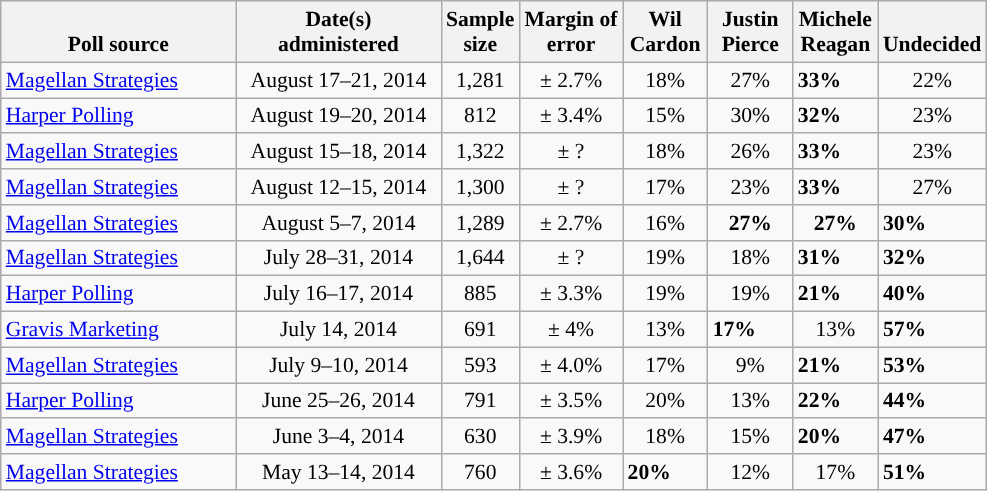<table class="wikitable" style="font-size:90%;">
<tr valign= bottom>
<th style="width:150px;">Poll source</th>
<th style="width:130px;">Date(s)<br>administered</th>
<th class=small>Sample<br>size</th>
<th class=small>Margin of<br>error</th>
<th style="width:50px;">Wil<br>Cardon</th>
<th style="width:50px;">Justin<br>Pierce</th>
<th style="width:50px;">Michele<br>Reagan</th>
<th style="width:50px;">Undecided</th>
</tr>
<tr>
<td><a href='#'>Magellan Strategies</a></td>
<td align=center>August 17–21, 2014</td>
<td align=center>1,281</td>
<td align=center>± 2.7%</td>
<td align=center>18%</td>
<td align=center>27%</td>
<td><strong>33%</strong></td>
<td align=center>22%</td>
</tr>
<tr>
<td><a href='#'>Harper Polling</a></td>
<td align=center>August 19–20, 2014</td>
<td align=center>812</td>
<td align=center>± 3.4%</td>
<td align=center>15%</td>
<td align=center>30%</td>
<td><strong>32%</strong></td>
<td align=center>23%</td>
</tr>
<tr>
<td><a href='#'>Magellan Strategies</a></td>
<td align=center>August 15–18, 2014</td>
<td align=center>1,322</td>
<td align=center>± ?</td>
<td align=center>18%</td>
<td align=center>26%</td>
<td><strong>33%</strong></td>
<td align=center>23%</td>
</tr>
<tr>
<td><a href='#'>Magellan Strategies</a></td>
<td align=center>August 12–15, 2014</td>
<td align=center>1,300</td>
<td align=center>± ?</td>
<td align=center>17%</td>
<td align=center>23%</td>
<td><strong>33%</strong></td>
<td align=center>27%</td>
</tr>
<tr>
<td><a href='#'>Magellan Strategies</a></td>
<td align=center>August 5–7, 2014</td>
<td align=center>1,289</td>
<td align=center>± 2.7%</td>
<td align=center>16%</td>
<td align=center><strong>27%</strong></td>
<td align=center><strong>27%</strong></td>
<td><strong>30%</strong></td>
</tr>
<tr>
<td><a href='#'>Magellan Strategies</a></td>
<td align=center>July 28–31, 2014</td>
<td align=center>1,644</td>
<td align=center>± ?</td>
<td align=center>19%</td>
<td align=center>18%</td>
<td><strong>31%</strong></td>
<td><strong>32%</strong></td>
</tr>
<tr>
<td><a href='#'>Harper Polling</a></td>
<td align=center>July 16–17, 2014</td>
<td align=center>885</td>
<td align=center>± 3.3%</td>
<td align=center>19%</td>
<td align=center>19%</td>
<td><strong>21%</strong></td>
<td><strong>40%</strong></td>
</tr>
<tr>
<td><a href='#'>Gravis Marketing</a></td>
<td align=center>July 14, 2014</td>
<td align=center>691</td>
<td align=center>± 4%</td>
<td align=center>13%</td>
<td><strong>17%</strong></td>
<td align=center>13%</td>
<td><strong>57%</strong></td>
</tr>
<tr>
<td><a href='#'>Magellan Strategies</a></td>
<td align=center>July 9–10, 2014</td>
<td align=center>593</td>
<td align=center>± 4.0%</td>
<td align=center>17%</td>
<td align=center>9%</td>
<td><strong>21%</strong></td>
<td><strong>53%</strong></td>
</tr>
<tr>
<td><a href='#'>Harper Polling</a></td>
<td align=center>June 25–26, 2014</td>
<td align=center>791</td>
<td align=center>± 3.5%</td>
<td align=center>20%</td>
<td align=center>13%</td>
<td><strong>22%</strong></td>
<td><strong>44%</strong></td>
</tr>
<tr>
<td><a href='#'>Magellan Strategies</a></td>
<td align=center>June 3–4, 2014</td>
<td align=center>630</td>
<td align=center>± 3.9%</td>
<td align=center>18%</td>
<td align=center>15%</td>
<td><strong>20%</strong></td>
<td><strong>47%</strong></td>
</tr>
<tr>
<td><a href='#'>Magellan Strategies</a></td>
<td align=center>May 13–14, 2014</td>
<td align=center>760</td>
<td align=center>± 3.6%</td>
<td><strong>20%</strong></td>
<td align=center>12%</td>
<td align=center>17%</td>
<td><strong>51%</strong></td>
</tr>
</table>
